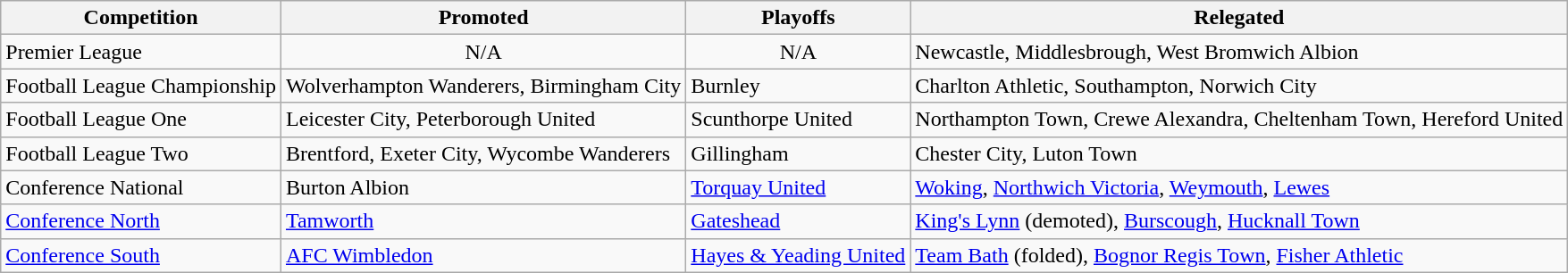<table class="wikitable">
<tr>
<th>Competition</th>
<th>Promoted</th>
<th>Playoffs</th>
<th>Relegated</th>
</tr>
<tr>
<td>Premier League</td>
<td align=center>N/A</td>
<td align=center>N/A</td>
<td>Newcastle, Middlesbrough, West Bromwich Albion</td>
</tr>
<tr>
<td>Football League Championship</td>
<td>Wolverhampton Wanderers, Birmingham City</td>
<td>Burnley</td>
<td>Charlton Athletic, Southampton, Norwich City</td>
</tr>
<tr>
<td>Football League One</td>
<td>Leicester City, Peterborough United</td>
<td>Scunthorpe United</td>
<td>Northampton Town, Crewe Alexandra, Cheltenham Town, Hereford United</td>
</tr>
<tr>
<td>Football League Two</td>
<td>Brentford, Exeter City, Wycombe Wanderers</td>
<td>Gillingham</td>
<td>Chester City, Luton Town</td>
</tr>
<tr>
<td>Conference National</td>
<td>Burton Albion</td>
<td><a href='#'>Torquay United</a></td>
<td><a href='#'>Woking</a>, <a href='#'>Northwich Victoria</a>, <a href='#'>Weymouth</a>, <a href='#'>Lewes</a></td>
</tr>
<tr>
<td><a href='#'>Conference North</a></td>
<td><a href='#'>Tamworth</a></td>
<td><a href='#'>Gateshead</a></td>
<td><a href='#'>King's Lynn</a> (demoted), <a href='#'>Burscough</a>, <a href='#'>Hucknall Town</a></td>
</tr>
<tr>
<td><a href='#'>Conference South</a></td>
<td><a href='#'>AFC Wimbledon</a></td>
<td><a href='#'>Hayes & Yeading United</a></td>
<td><a href='#'>Team Bath</a> (folded), <a href='#'>Bognor Regis Town</a>, <a href='#'>Fisher Athletic</a></td>
</tr>
</table>
